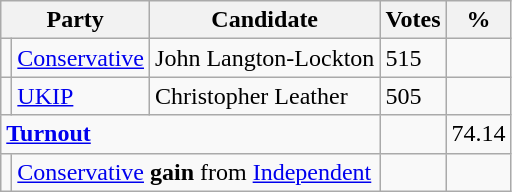<table class="wikitable">
<tr>
<th colspan="2">Party</th>
<th>Candidate</th>
<th>Votes</th>
<th>%</th>
</tr>
<tr>
<td></td>
<td><a href='#'>Conservative</a></td>
<td>John Langton-Lockton</td>
<td>515</td>
<td></td>
</tr>
<tr>
<td></td>
<td><a href='#'>UKIP</a></td>
<td>Christopher Leather</td>
<td>505</td>
<td></td>
</tr>
<tr>
<td colspan="3"><strong><a href='#'>Turnout</a></strong></td>
<td></td>
<td>74.14</td>
</tr>
<tr>
<td></td>
<td colspan="2"><a href='#'>Conservative</a> <strong>gain</strong> from <a href='#'>Independent</a></td>
<td></td>
<td></td>
</tr>
</table>
